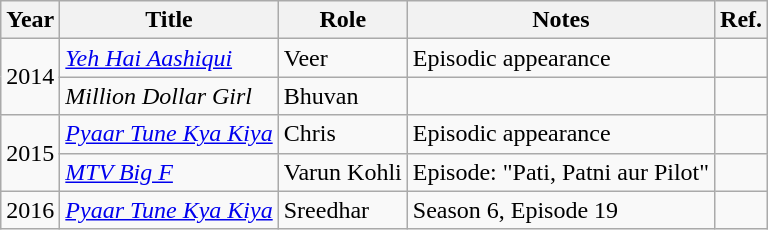<table class="wikitable sortable">
<tr>
<th>Year</th>
<th>Title</th>
<th>Role</th>
<th>Notes</th>
<th>Ref.</th>
</tr>
<tr>
<td rowspan="2">2014</td>
<td><em><a href='#'>Yeh Hai Aashiqui</a></em></td>
<td>Veer</td>
<td>Episodic appearance</td>
<td></td>
</tr>
<tr>
<td><em>Million Dollar Girl</em></td>
<td>Bhuvan</td>
<td></td>
<td></td>
</tr>
<tr>
<td rowspan="2">2015</td>
<td><em><a href='#'>Pyaar Tune Kya Kiya</a></em></td>
<td>Chris</td>
<td>Episodic appearance</td>
<td></td>
</tr>
<tr>
<td><em><a href='#'>MTV Big F</a></em></td>
<td>Varun Kohli</td>
<td>Episode: "Pati, Patni aur Pilot"</td>
<td></td>
</tr>
<tr>
<td>2016</td>
<td><em><a href='#'>Pyaar Tune Kya Kiya</a></em></td>
<td>Sreedhar</td>
<td>Season 6, Episode 19</td>
<td></td>
</tr>
</table>
